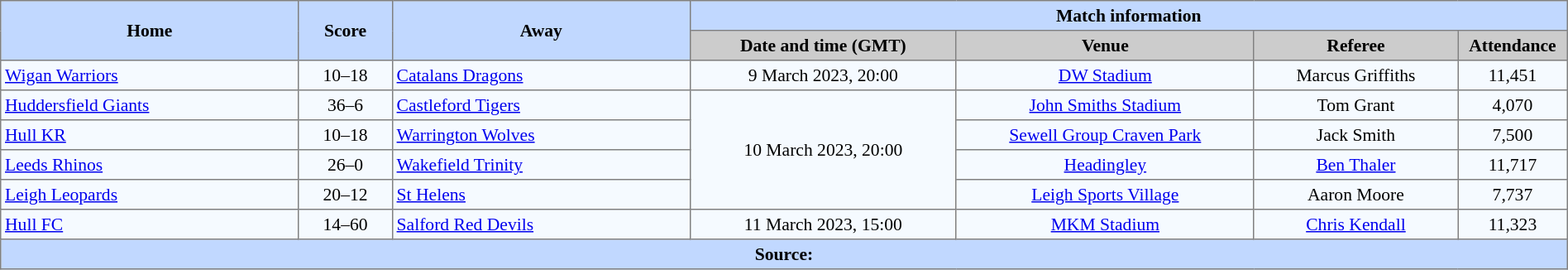<table border=1 style="border-collapse:collapse; font-size:90%; text-align:center;" cellpadding=3 cellspacing=0 width=100%>
<tr style="background:#C1D8ff;">
<th scope="col" rowspan=2 width=19%>Home</th>
<th scope="col" rowspan=2 width=6%>Score</th>
<th scope="col" rowspan=2 width=19%>Away</th>
<th colspan=4>Match information</th>
</tr>
<tr style="background:#CCCCCC;">
<th scope="col" width=17%>Date and time (GMT)</th>
<th scope="col" width=19%>Venue</th>
<th scope="col" width=13%>Referee</th>
<th scope="col" width=7%>Attendance</th>
</tr>
<tr style="background:#F5FAFF;">
<td style="text-align:left;"> <a href='#'>Wigan Warriors</a></td>
<td>10–18</td>
<td style="text-align:left;"> <a href='#'>Catalans Dragons</a></td>
<td>9 March 2023, 20:00</td>
<td><a href='#'>DW Stadium</a></td>
<td>Marcus Griffiths</td>
<td>11,451</td>
</tr>
<tr style="background:#F5FAFF;">
<td style="text-align:left;"> <a href='#'>Huddersfield Giants</a></td>
<td>36–6</td>
<td style="text-align:left;"> <a href='#'>Castleford Tigers</a></td>
<td Rowspan=4>10 March 2023, 20:00</td>
<td><a href='#'>John Smiths Stadium</a></td>
<td>Tom Grant</td>
<td>4,070</td>
</tr>
<tr style="background:#F5FAFF;">
<td style="text-align:left;"> <a href='#'>Hull KR</a></td>
<td>10–18</td>
<td style="text-align:left;"> <a href='#'>Warrington Wolves</a></td>
<td><a href='#'>Sewell Group Craven Park</a></td>
<td>Jack Smith</td>
<td>7,500</td>
</tr>
<tr style="background:#F5FAFF;">
<td style="text-align:left;"> <a href='#'>Leeds Rhinos</a></td>
<td>26–0</td>
<td style="text-align:left;"> <a href='#'>Wakefield Trinity</a></td>
<td><a href='#'>Headingley</a></td>
<td><a href='#'>Ben Thaler</a></td>
<td>11,717</td>
</tr>
<tr style="background:#F5FAFF;">
<td style="text-align:left;"> <a href='#'>Leigh Leopards</a></td>
<td>20–12</td>
<td style="text-align:left;"> <a href='#'>St Helens</a></td>
<td><a href='#'>Leigh Sports Village</a></td>
<td>Aaron Moore</td>
<td>7,737</td>
</tr>
<tr style="background:#F5FAFF;">
<td style="text-align:left;"> <a href='#'>Hull FC</a></td>
<td>14–60</td>
<td style="text-align:left;"> <a href='#'>Salford Red Devils</a></td>
<td>11 March 2023, 15:00</td>
<td><a href='#'>MKM Stadium</a></td>
<td><a href='#'>Chris Kendall</a></td>
<td>11,323</td>
</tr>
<tr style="background:#c1d8ff;">
<th colspan=7>Source:</th>
</tr>
</table>
